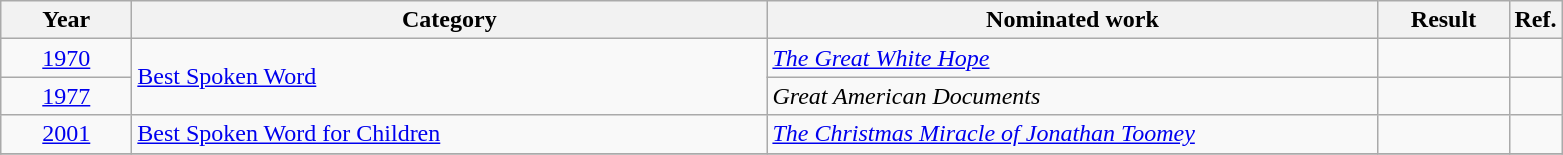<table class=wikitable>
<tr>
<th scope="col" style="width:5em;">Year</th>
<th scope="col" style="width:26em;">Category</th>
<th scope="col" style="width:25em;">Nominated work</th>
<th scope="col" style="width:5em;">Result</th>
<th>Ref.</th>
</tr>
<tr>
<td style="text-align:center;"><a href='#'>1970</a></td>
<td rowspan=2><a href='#'>Best Spoken Word</a></td>
<td><em><a href='#'>The Great White Hope</a></em></td>
<td></td>
<td style="text-align:center;"></td>
</tr>
<tr>
<td style="text-align:center;"><a href='#'>1977</a></td>
<td><em>Great American Documents</em></td>
<td></td>
<td style="text-align:center;"></td>
</tr>
<tr>
<td style="text-align:center;"><a href='#'>2001</a></td>
<td><a href='#'>Best Spoken Word for Children</a></td>
<td><em><a href='#'>The Christmas Miracle of Jonathan Toomey</a></em></td>
<td></td>
<td style="text-align:center;"></td>
</tr>
<tr>
</tr>
</table>
